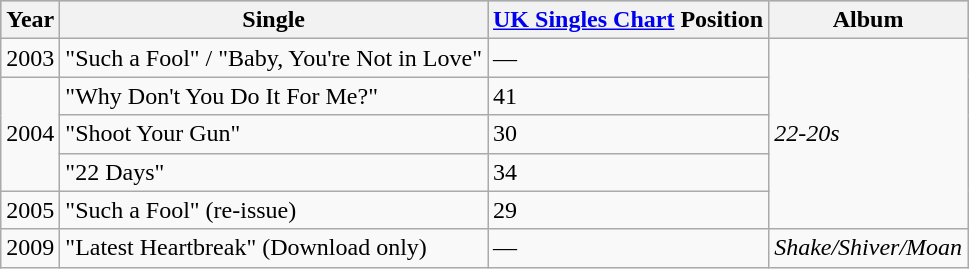<table class="wikitable">
<tr style="background:#b0c4de; text-align:center;">
<th>Year</th>
<th>Single</th>
<th><a href='#'>UK Singles Chart</a> Position</th>
<th>Album</th>
</tr>
<tr>
<td>2003</td>
<td>"Such a Fool" / "Baby, You're Not in Love"</td>
<td>—</td>
<td rowspan="5"><em>22-20s</em></td>
</tr>
<tr>
<td rowspan="3">2004</td>
<td>"Why Don't You Do It For Me?"</td>
<td>41</td>
</tr>
<tr>
<td>"Shoot Your Gun"</td>
<td>30</td>
</tr>
<tr>
<td>"22 Days"</td>
<td>34</td>
</tr>
<tr>
<td>2005</td>
<td>"Such a Fool" (re-issue)</td>
<td>29</td>
</tr>
<tr>
<td>2009</td>
<td>"Latest Heartbreak" (Download only)</td>
<td>—</td>
<td><em>Shake/Shiver/Moan</em></td>
</tr>
</table>
